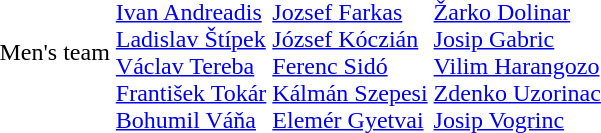<table>
<tr>
<td>Men's team</td>
<td><br><a href='#'>Ivan Andreadis</a><br><a href='#'>Ladislav Štípek</a><br><a href='#'>Václav Tereba</a><br><a href='#'>František Tokár</a><br><a href='#'>Bohumil Váňa</a></td>
<td><br><a href='#'>Jozsef Farkas</a><br><a href='#'>József Kóczián</a><br><a href='#'>Ferenc Sidó</a><br><a href='#'>Kálmán Szepesi</a><br><a href='#'>Elemér Gyetvai</a></td>
<td><br><a href='#'>Žarko Dolinar</a><br><a href='#'>Josip Gabric</a><br><a href='#'>Vilim Harangozo</a><br><a href='#'>Zdenko Uzorinac</a><br><a href='#'>Josip Vogrinc</a></td>
</tr>
</table>
